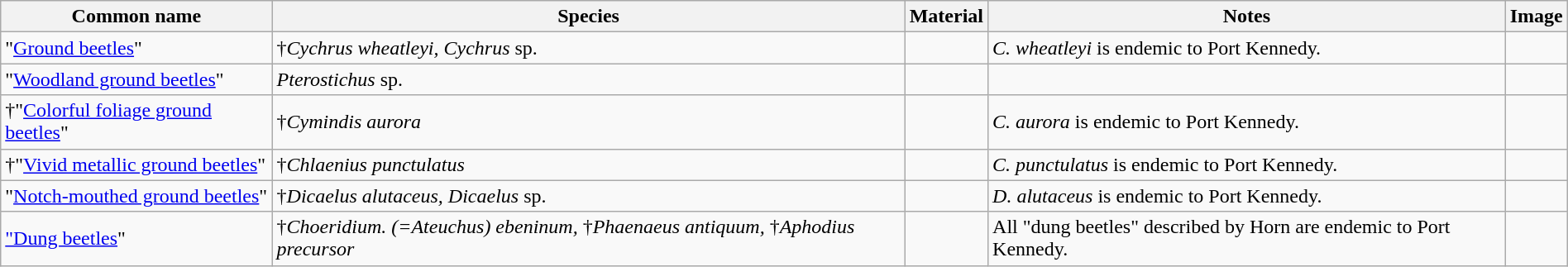<table class="wikitable" align="center" width="100%">
<tr>
<th>Common name</th>
<th>Species</th>
<th>Material</th>
<th>Notes</th>
<th>Image</th>
</tr>
<tr>
<td>"<a href='#'>Ground beetles</a>"</td>
<td>†<em>Cychrus wheatleyi, Cychrus</em> sp.</td>
<td></td>
<td><em>C. wheatleyi</em> is endemic to Port Kennedy.</td>
<td></td>
</tr>
<tr>
<td>"<a href='#'>Woodland ground beetles</a>"</td>
<td><em>Pterostichus</em> sp.</td>
<td></td>
<td></td>
<td></td>
</tr>
<tr>
<td>†"<a href='#'>Colorful foliage ground beetles</a>"</td>
<td>†<em>Cymindis aurora</em></td>
<td></td>
<td><em>C. aurora</em> is endemic to Port Kennedy.</td>
<td></td>
</tr>
<tr>
<td>†"<a href='#'>Vivid metallic ground beetles</a>"</td>
<td>†<em>Chlaenius punctulatus</em></td>
<td></td>
<td><em>C. punctulatus</em> is endemic to Port Kennedy.</td>
<td></td>
</tr>
<tr>
<td>"<a href='#'>Notch-mouthed ground beetles</a>"</td>
<td>†<em>Dicaelus alutaceus, Dicaelus</em> sp.</td>
<td></td>
<td><em>D. alutaceus</em> is endemic to Port Kennedy.</td>
<td></td>
</tr>
<tr>
<td><a href='#'>"Dung beetles</a>"</td>
<td>†<em>Choeridium. (=Ateuchus) ebeninum,</em> †<em>Phaenaeus antiquum,</em> †<em>Aphodius precursor</em></td>
<td></td>
<td>All "dung beetles" described by Horn are endemic to Port Kennedy.</td>
<td></td>
</tr>
</table>
